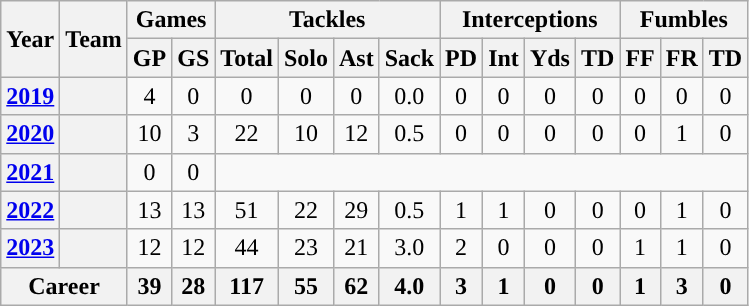<table class="wikitable" style="text-align:center;">
<tr>
<th rowspan="2">Year</th>
<th rowspan="2">Team</th>
<th colspan="2">Games</th>
<th colspan="4">Tackles</th>
<th colspan="4">Interceptions</th>
<th colspan="3">Fumbles</th>
</tr>
<tr>
<th>GP</th>
<th>GS</th>
<th>Total</th>
<th>Solo</th>
<th>Ast</th>
<th>Sack</th>
<th>PD</th>
<th>Int</th>
<th>Yds</th>
<th>TD</th>
<th>FF</th>
<th>FR</th>
<th>TD</th>
</tr>
<tr>
<th><a href='#'>2019</a></th>
<th><a href='#'></a></th>
<td>4</td>
<td>0</td>
<td>0</td>
<td>0</td>
<td>0</td>
<td>0.0</td>
<td>0</td>
<td>0</td>
<td>0</td>
<td>0</td>
<td>0</td>
<td>0</td>
<td>0</td>
</tr>
<tr>
<th><a href='#'>2020</a></th>
<th><a href='#'></a></th>
<td>10</td>
<td>3</td>
<td>22</td>
<td>10</td>
<td>12</td>
<td>0.5</td>
<td>0</td>
<td>0</td>
<td>0</td>
<td>0</td>
<td>0</td>
<td>1</td>
<td>0</td>
</tr>
<tr>
<th><a href='#'>2021</a></th>
<th><a href='#'></a></th>
<td>0</td>
<td>0</td>
<td colspan="11"></td>
</tr>
<tr>
<th><a href='#'>2022</a></th>
<th><a href='#'></a></th>
<td>13</td>
<td>13</td>
<td>51</td>
<td>22</td>
<td>29</td>
<td>0.5</td>
<td>1</td>
<td>1</td>
<td>0</td>
<td>0</td>
<td>0</td>
<td>1</td>
<td>0</td>
</tr>
<tr>
<th><a href='#'>2023</a></th>
<th><a href='#'></a></th>
<td>12</td>
<td>12</td>
<td>44</td>
<td>23</td>
<td>21</td>
<td>3.0</td>
<td>2</td>
<td>0</td>
<td>0</td>
<td>0</td>
<td>1</td>
<td>1</td>
<td>0</td>
</tr>
<tr>
<th align=center colspan="2">Career</th>
<th>39</th>
<th>28</th>
<th>117</th>
<th>55</th>
<th>62</th>
<th>4.0</th>
<th>3</th>
<th>1</th>
<th>0</th>
<th>0</th>
<th>1</th>
<th>3</th>
<th>0</th>
</tr>
</table>
